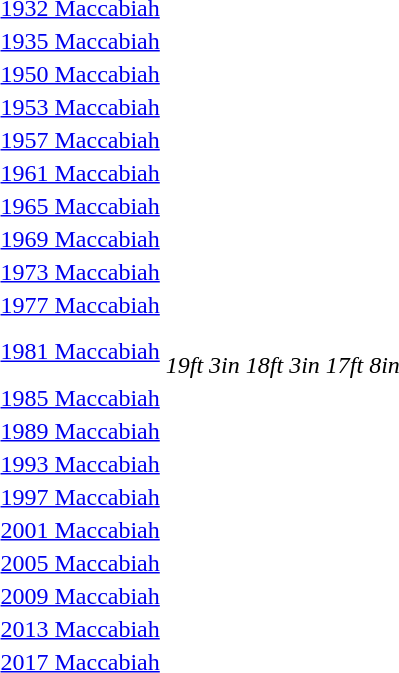<table>
<tr valign="top">
<td><a href='#'>1932 Maccabiah</a></td>
<td></td>
<td></td>
<td></td>
</tr>
<tr>
<td><a href='#'>1935 Maccabiah</a></td>
<td></td>
<td></td>
<td></td>
</tr>
<tr>
<td><a href='#'>1950 Maccabiah</a></td>
<td></td>
<td></td>
<td></td>
</tr>
<tr>
<td><a href='#'>1953 Maccabiah</a></td>
<td></td>
<td></td>
<td></td>
</tr>
<tr>
<td><a href='#'>1957 Maccabiah</a></td>
<td></td>
<td></td>
<td></td>
</tr>
<tr>
<td><a href='#'>1961 Maccabiah</a></td>
<td></td>
<td></td>
<td></td>
</tr>
<tr>
<td><a href='#'>1965 Maccabiah</a></td>
<td></td>
<td></td>
<td></td>
</tr>
<tr>
<td><a href='#'>1969 Maccabiah</a></td>
<td></td>
<td></td>
<td></td>
</tr>
<tr>
<td><a href='#'>1973 Maccabiah</a></td>
<td></td>
<td></td>
<td></td>
</tr>
<tr>
<td><a href='#'>1977 Maccabiah</a></td>
<td></td>
<td></td>
<td></td>
</tr>
<tr>
<td><a href='#'>1981 Maccabiah</a></td>
<td><br><em>19ft 3in</em></td>
<td><br><em>18ft 3in</em></td>
<td><br><em>17ft 8in</em></td>
</tr>
<tr>
<td><a href='#'>1985 Maccabiah</a></td>
<td></td>
<td></td>
<td></td>
</tr>
<tr>
<td><a href='#'>1989 Maccabiah</a></td>
<td></td>
<td></td>
<td></td>
</tr>
<tr>
<td><a href='#'>1993 Maccabiah</a></td>
<td></td>
<td></td>
<td></td>
</tr>
<tr>
<td><a href='#'>1997 Maccabiah</a></td>
<td></td>
<td></td>
<td></td>
</tr>
<tr>
<td><a href='#'>2001 Maccabiah</a></td>
<td></td>
<td></td>
<td></td>
</tr>
<tr>
<td><a href='#'>2005 Maccabiah</a></td>
<td></td>
<td></td>
<td></td>
</tr>
<tr>
<td><a href='#'>2009 Maccabiah</a></td>
<td></td>
<td></td>
<td></td>
</tr>
<tr>
<td><a href='#'>2013 Maccabiah</a></td>
<td></td>
<td></td>
<td></td>
</tr>
<tr>
<td><a href='#'>2017 Maccabiah</a></td>
<td></td>
<td></td>
<td></td>
</tr>
</table>
